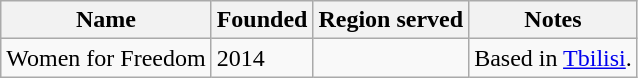<table class="wikitable sortable">
<tr>
<th>Name</th>
<th>Founded</th>
<th>Region served</th>
<th>Notes</th>
</tr>
<tr>
<td>Women for Freedom</td>
<td>2014</td>
<td></td>
<td>Based in <a href='#'>Tbilisi</a>.</td>
</tr>
</table>
